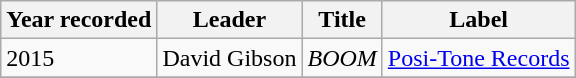<table class="wikitable sortable">
<tr>
<th>Year recorded</th>
<th>Leader</th>
<th>Title</th>
<th>Label</th>
</tr>
<tr>
<td>2015</td>
<td>David Gibson</td>
<td><em>BOOM</em></td>
<td><a href='#'>Posi-Tone Records</a></td>
</tr>
<tr>
</tr>
</table>
